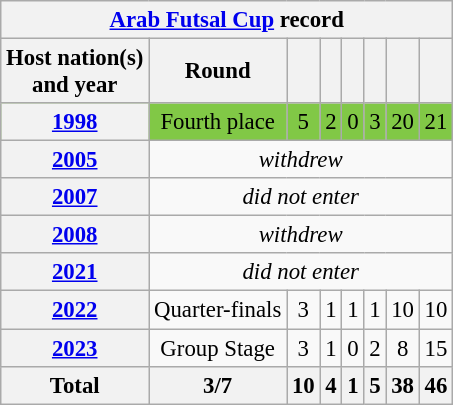<table class="wikitable" style="font-size:95%; text-align:center;">
<tr>
<th colspan="8"><a href='#'>Arab Futsal Cup</a> record</th>
</tr>
<tr>
<th scope="col">Host nation(s)<br>and year</th>
<th scope="col">Round</th>
<th scope="col"></th>
<th scope="col"></th>
<th scope="col"></th>
<th scope="col"></th>
<th scope="col"></th>
<th scope="col"></th>
</tr>
<tr style="background:#81c846;">
<th scope="row"> <a href='#'>1998</a></th>
<td>Fourth place</td>
<td>5</td>
<td>2</td>
<td>0</td>
<td>3</td>
<td>20</td>
<td>21</td>
</tr>
<tr>
<th scope="row"> <a href='#'>2005</a></th>
<td colspan="7"><em>withdrew</em></td>
</tr>
<tr>
<th scope="row"> <a href='#'>2007</a></th>
<td colspan="7"><em>did not enter</em></td>
</tr>
<tr>
<th scope="row"> <a href='#'>2008</a></th>
<td colspan="7"><em>withdrew</em></td>
</tr>
<tr>
<th scope="row"> <a href='#'>2021</a></th>
<td colspan="7"><em>did not enter</em></td>
</tr>
<tr>
<th scope="row"> <a href='#'>2022</a></th>
<td>Quarter-finals</td>
<td>3</td>
<td>1</td>
<td>1</td>
<td>1</td>
<td>10</td>
<td>10</td>
</tr>
<tr>
<th scope="row"> <a href='#'>2023</a></th>
<td>Group Stage</td>
<td>3</td>
<td>1</td>
<td>0</td>
<td>2</td>
<td>8</td>
<td>15</td>
</tr>
<tr>
<th><strong>Total</strong></th>
<th>3/7</th>
<th>10</th>
<th>4</th>
<th>1</th>
<th>5</th>
<th>38</th>
<th>46</th>
</tr>
</table>
